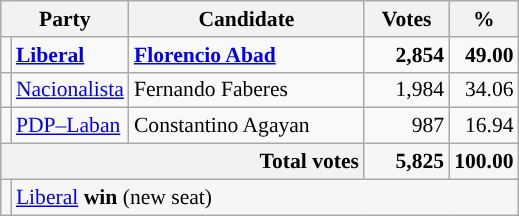<table class="wikitable" style="font-size:90%; text-align:right;">
<tr>
<th colspan="2" style="width:75px;">Party</th>
<th style="width:150px;">Candidate</th>
<th style="width:50px;">Votes</th>
<th style="width:10px;">%</th>
</tr>
<tr>
<td style="background:"></td>
<td style="text-align:left;"><strong><a href='#'>Liberal</a></strong></td>
<td style="text-align:left;"><strong><a href='#'>Florencio Abad</a></strong></td>
<td><strong>2,854</strong></td>
<td><strong>49.00</strong></td>
</tr>
<tr>
<td style="background:"></td>
<td style="text-align:left;"><a href='#'>Nacionalista</a></td>
<td style="text-align:left;">Fernando Faberes</td>
<td>1,984</td>
<td>34.06</td>
</tr>
<tr>
<td style="background:"></td>
<td style="text-align:left;"><a href='#'>PDP–Laban</a></td>
<td style="text-align:left;">Constantino Agayan</td>
<td>987</td>
<td>16.94</td>
</tr>
<tr style="background-color:#F6F6F6">
<th colspan="3" style="text-align:right;">Total votes</th>
<td><strong>5,825</strong></td>
<td><strong>100.00</strong></td>
</tr>
<tr style="background-color:#F6F6F6">
<td style="background:"></td>
<td colspan="4" style="text-align:left;"><a href='#'>Liberal</a> <strong>win</strong> (new seat)</td>
</tr>
</table>
